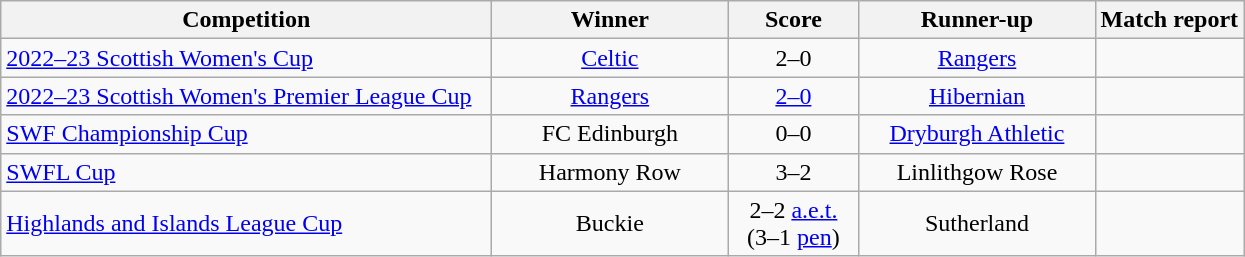<table class="wikitable" style="text-align:center">
<tr>
<th width=320>Competition</th>
<th width=150>Winner</th>
<th width=80>Score</th>
<th width=150>Runner-up</th>
<th>Match report</th>
</tr>
<tr>
<td align=left><a href='#'>2022&ndash;23 Scottish Women's Cup</a></td>
<td><a href='#'>Celtic</a></td>
<td>2–0</td>
<td><a href='#'>Rangers</a></td>
<td></td>
</tr>
<tr>
<td align=left><a href='#'>2022&ndash;23 Scottish Women's Premier League Cup</a></td>
<td><a href='#'>Rangers</a></td>
<td><a href='#'>2–0</a></td>
<td><a href='#'>Hibernian</a></td>
<td></td>
</tr>
<tr>
<td align=left><a href='#'>SWF Championship Cup</a></td>
<td>FC Edinburgh</td>
<td>0–0</td>
<td><a href='#'>Dryburgh Athletic</a></td>
<td></td>
</tr>
<tr>
<td align=left><a href='#'>SWFL Cup</a></td>
<td>Harmony Row</td>
<td>3–2</td>
<td>Linlithgow Rose</td>
<td></td>
</tr>
<tr>
<td align=left><a href='#'>Highlands and Islands League Cup</a></td>
<td>Buckie</td>
<td>2–2 <a href='#'>a.e.t.</a><br>(3–1 <a href='#'>pen</a>)</td>
<td>Sutherland</td>
<td></td>
</tr>
</table>
